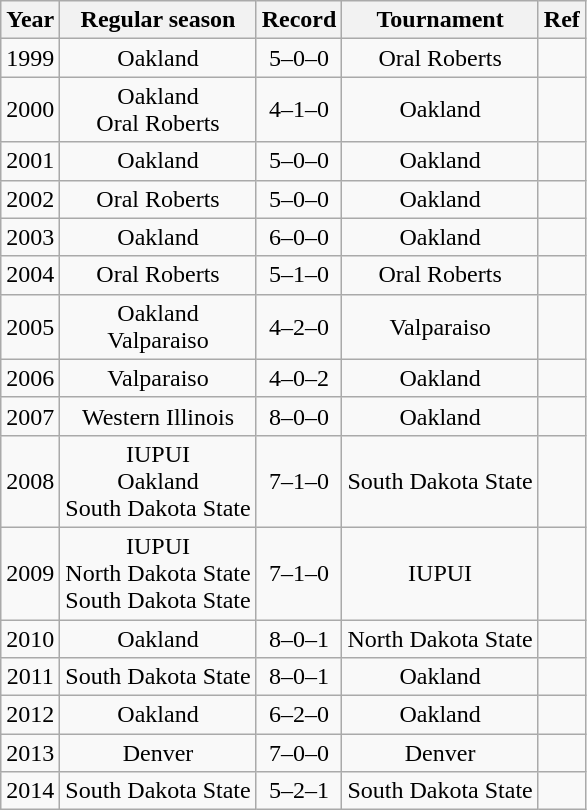<table class="wikitable" style="text-align:center;" cellspacing="2">
<tr>
<th>Year</th>
<th>Regular season</th>
<th>Record</th>
<th>Tournament</th>
<th>Ref</th>
</tr>
<tr>
<td>1999</td>
<td>Oakland</td>
<td>5–0–0</td>
<td>Oral Roberts</td>
<td></td>
</tr>
<tr>
<td>2000</td>
<td>Oakland<br>Oral Roberts</td>
<td>4–1–0</td>
<td>Oakland</td>
<td></td>
</tr>
<tr>
<td>2001</td>
<td>Oakland</td>
<td>5–0–0</td>
<td>Oakland</td>
<td></td>
</tr>
<tr>
<td>2002</td>
<td>Oral Roberts</td>
<td>5–0–0</td>
<td>Oakland</td>
<td></td>
</tr>
<tr>
<td>2003</td>
<td>Oakland</td>
<td>6–0–0</td>
<td>Oakland</td>
<td></td>
</tr>
<tr>
<td>2004</td>
<td>Oral Roberts</td>
<td>5–1–0</td>
<td>Oral Roberts</td>
<td></td>
</tr>
<tr>
<td>2005</td>
<td>Oakland<br>Valparaiso</td>
<td>4–2–0</td>
<td>Valparaiso</td>
<td></td>
</tr>
<tr>
<td>2006</td>
<td>Valparaiso</td>
<td>4–0–2</td>
<td>Oakland</td>
<td></td>
</tr>
<tr>
<td>2007</td>
<td>Western Illinois</td>
<td>8–0–0</td>
<td>Oakland</td>
<td></td>
</tr>
<tr>
<td>2008</td>
<td>IUPUI<br>Oakland<br>South Dakota State</td>
<td>7–1–0</td>
<td>South Dakota State</td>
<td></td>
</tr>
<tr>
<td>2009</td>
<td>IUPUI<br>North Dakota State<br>South Dakota State</td>
<td>7–1–0</td>
<td>IUPUI</td>
<td></td>
</tr>
<tr>
<td>2010</td>
<td>Oakland</td>
<td>8–0–1</td>
<td>North Dakota State</td>
<td></td>
</tr>
<tr>
<td>2011</td>
<td>South Dakota State</td>
<td>8–0–1</td>
<td>Oakland</td>
<td></td>
</tr>
<tr>
<td>2012</td>
<td>Oakland</td>
<td>6–2–0</td>
<td>Oakland</td>
<td></td>
</tr>
<tr>
<td>2013</td>
<td>Denver</td>
<td>7–0–0</td>
<td>Denver</td>
<td></td>
</tr>
<tr>
<td>2014</td>
<td>South Dakota State</td>
<td>5–2–1</td>
<td>South Dakota State</td>
<td></td>
</tr>
</table>
